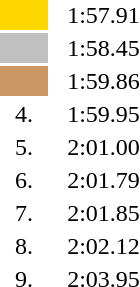<table style="text-align:center">
<tr>
<td width=30 bgcolor=gold></td>
<td align=left></td>
<td width=60>1:57.91</td>
</tr>
<tr>
<td bgcolor=silver></td>
<td align=left></td>
<td>1:58.45</td>
</tr>
<tr>
<td bgcolor=cc9966></td>
<td align=left></td>
<td>1:59.86</td>
</tr>
<tr>
<td>4.</td>
<td align=left></td>
<td>1:59.95</td>
</tr>
<tr>
<td>5.</td>
<td align=left></td>
<td>2:01.00</td>
</tr>
<tr>
<td>6.</td>
<td align=left></td>
<td>2:01.79</td>
</tr>
<tr>
<td>7.</td>
<td align=left></td>
<td>2:01.85</td>
</tr>
<tr>
<td>8.</td>
<td align=left></td>
<td>2:02.12</td>
</tr>
<tr>
<td>9.</td>
<td align=left></td>
<td>2:03.95</td>
</tr>
</table>
